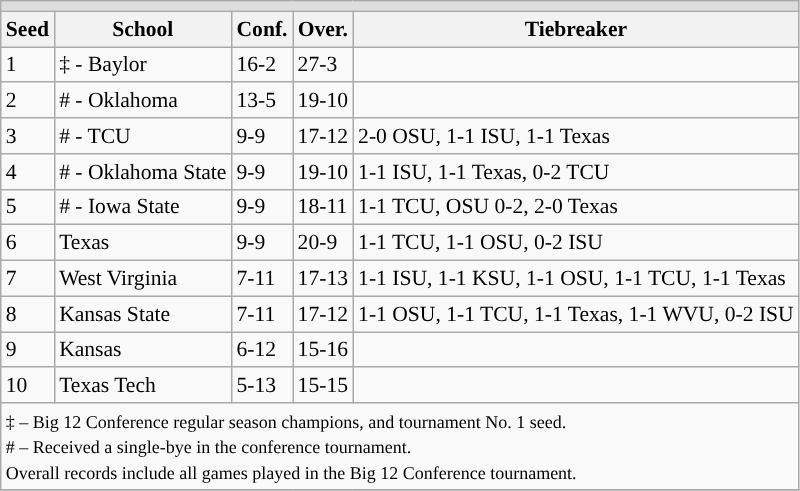<table class="wikitable" style="white-space:nowrap; font-size:90%;">
<tr>
<td colspan="10" style="text-align:center; background:#DDDDDD; font:#000000"><strong></strong></td>
</tr>
<tr bgcolor="#efefef">
<th>Seed</th>
<th>School</th>
<th>Conf.</th>
<th>Over.</th>
<th>Tiebreaker</th>
</tr>
<tr>
<td>1</td>
<td>‡ - Baylor</td>
<td>16-2</td>
<td>27-3</td>
<td></td>
</tr>
<tr>
<td>2</td>
<td># - Oklahoma</td>
<td>13-5</td>
<td>19-10</td>
<td></td>
</tr>
<tr>
<td>3</td>
<td># - TCU</td>
<td>9-9</td>
<td>17-12</td>
<td>2-0 OSU, 1-1 ISU, 1-1 Texas</td>
</tr>
<tr>
<td>4</td>
<td># - Oklahoma State</td>
<td>9-9</td>
<td>19-10</td>
<td>1-1 ISU, 1-1 Texas, 0-2 TCU</td>
</tr>
<tr>
<td>5</td>
<td># - Iowa State</td>
<td>9-9</td>
<td>18-11</td>
<td>1-1 TCU, OSU 0-2, 2-0 Texas</td>
</tr>
<tr>
<td>6</td>
<td>Texas</td>
<td>9-9</td>
<td>20-9</td>
<td>1-1 TCU, 1-1 OSU, 0-2 ISU</td>
</tr>
<tr>
<td>7</td>
<td>West Virginia</td>
<td>7-11</td>
<td>17-13</td>
<td>1-1 ISU, 1-1 KSU, 1-1 OSU, 1-1 TCU, 1-1 Texas</td>
</tr>
<tr>
<td>8</td>
<td>Kansas State</td>
<td>7-11</td>
<td>17-12</td>
<td>1-1 OSU, 1-1 TCU, 1-1 Texas, 1-1 WVU, 0-2 ISU</td>
</tr>
<tr>
<td>9</td>
<td>Kansas</td>
<td>6-12</td>
<td>15-16</td>
<td></td>
</tr>
<tr>
<td>10</td>
<td>Texas Tech</td>
<td>5-13</td>
<td>15-15</td>
<td></td>
</tr>
<tr>
<td colspan="10" style="text-align:left;"><small>‡ – Big 12 Conference regular season champions, and tournament No. 1 seed.<br># – Received a single-bye in the conference tournament.<br>Overall records include all games played in the Big 12 Conference tournament.</small></td>
</tr>
<tr>
</tr>
</table>
